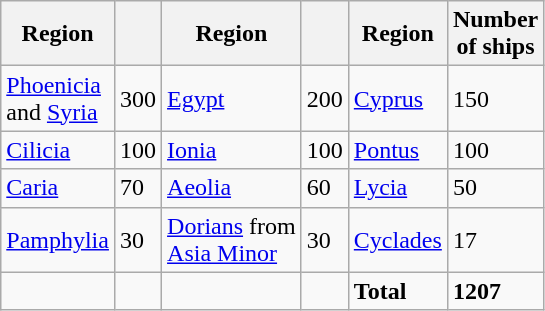<table class=wikitable>
<tr>
<th>Region</th>
<th Number></th>
<th>Region</th>
<th Number></th>
<th>Region</th>
<th>Number<br>of ships</th>
</tr>
<tr>
<td><a href='#'>Phoenicia</a><br>and <a href='#'>Syria</a></td>
<td>300</td>
<td><a href='#'>Egypt</a></td>
<td>200</td>
<td><a href='#'>Cyprus</a></td>
<td>150</td>
</tr>
<tr>
<td><a href='#'>Cilicia</a></td>
<td>100</td>
<td><a href='#'>Ionia</a></td>
<td>100</td>
<td><a href='#'>Pontus</a></td>
<td>100</td>
</tr>
<tr>
<td><a href='#'>Caria</a></td>
<td>70</td>
<td><a href='#'>Aeolia</a></td>
<td>60</td>
<td><a href='#'>Lycia</a></td>
<td>50</td>
</tr>
<tr>
<td><a href='#'>Pamphylia</a></td>
<td>30</td>
<td><a href='#'>Dorians</a> from<br><a href='#'>Asia Minor</a></td>
<td>30</td>
<td><a href='#'>Cyclades</a></td>
<td>17</td>
</tr>
<tr>
<td></td>
<td></td>
<td></td>
<td></td>
<td><strong>Total</strong></td>
<td><strong>1207</strong></td>
</tr>
</table>
